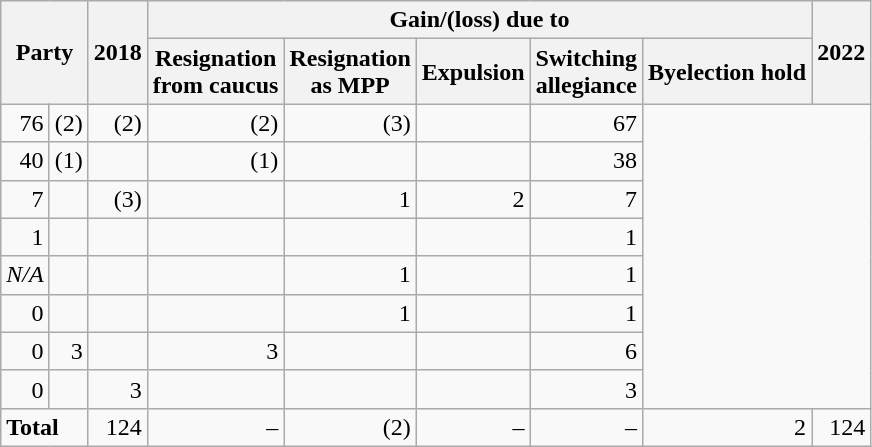<table class="wikitable plainrowheaders" style="text-align:right">
<tr>
<th rowspan="2" colspan="2">Party</th>
<th rowspan="2">2018</th>
<th colspan="5">Gain/(loss) due to</th>
<th rowspan="2">2022</th>
</tr>
<tr>
<th>Resignation<br>from caucus</th>
<th>Resignation<br>as MPP</th>
<th>Expulsion</th>
<th>Switching<br>allegiance</th>
<th>Byelection hold</th>
</tr>
<tr>
<td>76</td>
<td>(2)</td>
<td>(2)</td>
<td>(2)</td>
<td>(3)</td>
<td></td>
<td>67</td>
</tr>
<tr>
<td>40</td>
<td>(1)</td>
<td></td>
<td>(1)</td>
<td></td>
<td></td>
<td>38</td>
</tr>
<tr>
<td>7</td>
<td></td>
<td>(3)</td>
<td></td>
<td>1</td>
<td>2</td>
<td>7</td>
</tr>
<tr>
<td>1</td>
<td></td>
<td></td>
<td></td>
<td></td>
<td></td>
<td>1</td>
</tr>
<tr>
<td><em>N/A</em></td>
<td></td>
<td></td>
<td></td>
<td>1</td>
<td></td>
<td>1</td>
</tr>
<tr>
<td>0</td>
<td></td>
<td></td>
<td></td>
<td>1</td>
<td></td>
<td>1</td>
</tr>
<tr>
<td>0</td>
<td>3</td>
<td></td>
<td>3</td>
<td></td>
<td></td>
<td>6</td>
</tr>
<tr>
<td>0</td>
<td></td>
<td>3</td>
<td></td>
<td></td>
<td></td>
<td>3</td>
</tr>
<tr>
<td colspan="2" style="text-align:left;"><strong>Total</strong></td>
<td>124</td>
<td>–</td>
<td>(2)</td>
<td>–</td>
<td>–</td>
<td>2</td>
<td>124</td>
</tr>
</table>
